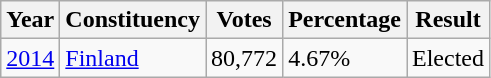<table class="wikitable">
<tr>
<th>Year</th>
<th>Constituency</th>
<th>Votes</th>
<th>Percentage</th>
<th>Result</th>
</tr>
<tr>
<td><a href='#'>2014</a></td>
<td><a href='#'>Finland</a></td>
<td>80,772</td>
<td>4.67%</td>
<td>Elected</td>
</tr>
</table>
